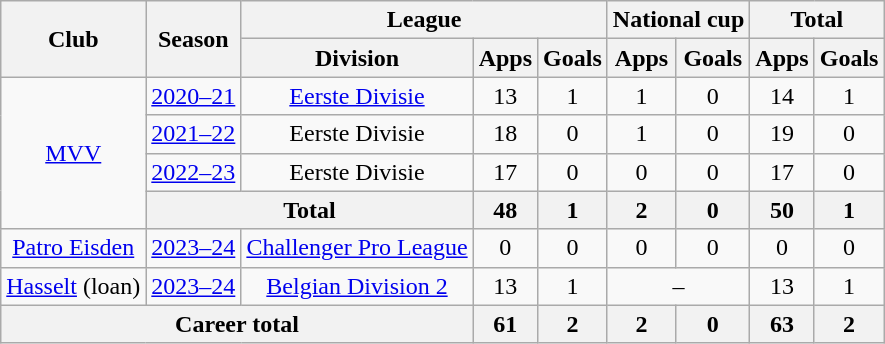<table class="wikitable" style="text-align:center">
<tr>
<th rowspan="2">Club</th>
<th rowspan="2">Season</th>
<th colspan="3">League</th>
<th colspan="2">National cup</th>
<th colspan="2">Total</th>
</tr>
<tr>
<th>Division</th>
<th>Apps</th>
<th>Goals</th>
<th>Apps</th>
<th>Goals</th>
<th>Apps</th>
<th>Goals</th>
</tr>
<tr>
<td rowspan="4"><a href='#'>MVV</a></td>
<td><a href='#'>2020–21</a></td>
<td><a href='#'>Eerste Divisie</a></td>
<td>13</td>
<td>1</td>
<td>1</td>
<td>0</td>
<td>14</td>
<td>1</td>
</tr>
<tr>
<td><a href='#'>2021–22</a></td>
<td>Eerste Divisie</td>
<td>18</td>
<td>0</td>
<td>1</td>
<td>0</td>
<td>19</td>
<td>0</td>
</tr>
<tr>
<td><a href='#'>2022–23</a></td>
<td>Eerste Divisie</td>
<td>17</td>
<td>0</td>
<td>0</td>
<td>0</td>
<td>17</td>
<td>0</td>
</tr>
<tr>
<th colspan="2">Total</th>
<th>48</th>
<th>1</th>
<th>2</th>
<th>0</th>
<th>50</th>
<th>1</th>
</tr>
<tr>
<td><a href='#'>Patro Eisden</a></td>
<td><a href='#'>2023–24</a></td>
<td><a href='#'>Challenger Pro League</a></td>
<td>0</td>
<td>0</td>
<td>0</td>
<td>0</td>
<td>0</td>
<td>0</td>
</tr>
<tr>
<td><a href='#'>Hasselt</a> (loan)</td>
<td><a href='#'>2023–24</a></td>
<td><a href='#'>Belgian Division 2</a></td>
<td>13</td>
<td>1</td>
<td colspan="2">–</td>
<td>13</td>
<td>1</td>
</tr>
<tr>
<th colspan="3">Career total</th>
<th>61</th>
<th>2</th>
<th>2</th>
<th>0</th>
<th>63</th>
<th>2</th>
</tr>
</table>
